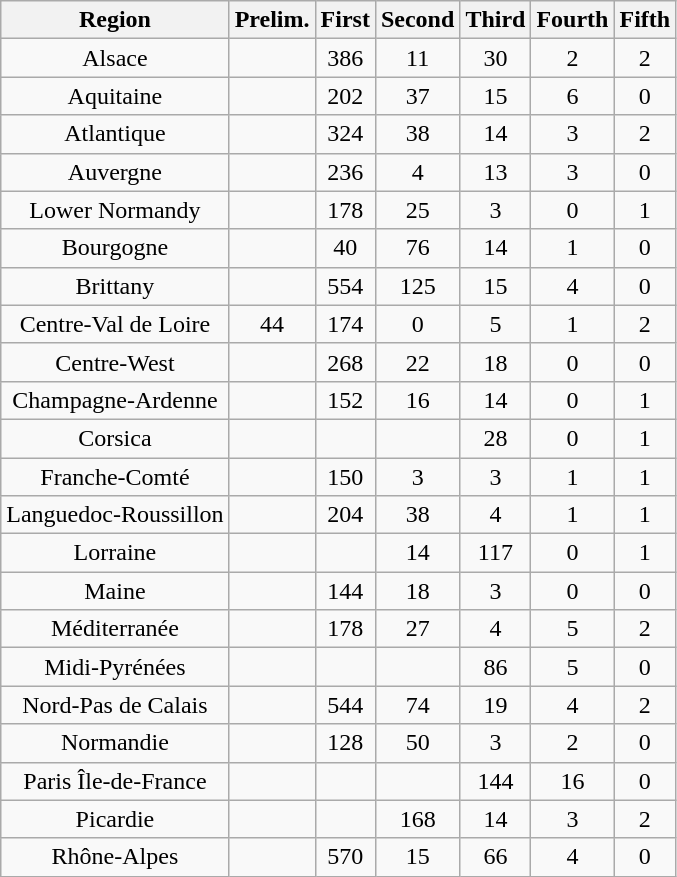<table class="wikitable" style="text-align: center">
<tr>
<th>Region</th>
<th>Prelim.</th>
<th>First</th>
<th>Second</th>
<th>Third</th>
<th>Fourth</th>
<th>Fifth</th>
</tr>
<tr>
<td>Alsace</td>
<td></td>
<td>386</td>
<td>11</td>
<td>30</td>
<td>2</td>
<td>2</td>
</tr>
<tr>
<td>Aquitaine</td>
<td></td>
<td>202</td>
<td>37</td>
<td>15</td>
<td>6</td>
<td>0</td>
</tr>
<tr>
<td>Atlantique</td>
<td></td>
<td>324</td>
<td>38</td>
<td>14</td>
<td>3</td>
<td>2</td>
</tr>
<tr>
<td>Auvergne</td>
<td></td>
<td>236</td>
<td>4</td>
<td>13</td>
<td>3</td>
<td>0</td>
</tr>
<tr>
<td>Lower Normandy</td>
<td></td>
<td>178</td>
<td>25</td>
<td>3</td>
<td>0</td>
<td>1</td>
</tr>
<tr>
<td>Bourgogne</td>
<td></td>
<td>40</td>
<td>76</td>
<td>14</td>
<td>1</td>
<td>0</td>
</tr>
<tr>
<td>Brittany</td>
<td></td>
<td>554</td>
<td>125</td>
<td>15</td>
<td>4</td>
<td>0</td>
</tr>
<tr>
<td>Centre-Val de Loire</td>
<td>44</td>
<td>174</td>
<td>0</td>
<td>5</td>
<td>1</td>
<td>2</td>
</tr>
<tr>
<td>Centre-West</td>
<td></td>
<td>268</td>
<td>22</td>
<td>18</td>
<td>0</td>
<td>0</td>
</tr>
<tr>
<td>Champagne-Ardenne</td>
<td></td>
<td>152</td>
<td>16</td>
<td>14</td>
<td>0</td>
<td>1</td>
</tr>
<tr>
<td>Corsica</td>
<td></td>
<td></td>
<td></td>
<td>28</td>
<td>0</td>
<td>1</td>
</tr>
<tr>
<td>Franche-Comté</td>
<td></td>
<td>150</td>
<td>3</td>
<td>3</td>
<td>1</td>
<td>1</td>
</tr>
<tr>
<td>Languedoc-Roussillon</td>
<td></td>
<td>204</td>
<td>38</td>
<td>4</td>
<td>1</td>
<td>1</td>
</tr>
<tr>
<td>Lorraine</td>
<td></td>
<td></td>
<td>14</td>
<td>117</td>
<td>0</td>
<td>1</td>
</tr>
<tr>
<td>Maine</td>
<td></td>
<td>144</td>
<td>18</td>
<td>3</td>
<td>0</td>
<td>0</td>
</tr>
<tr>
<td>Méditerranée</td>
<td></td>
<td>178</td>
<td>27</td>
<td>4</td>
<td>5</td>
<td>2</td>
</tr>
<tr>
<td>Midi-Pyrénées</td>
<td></td>
<td></td>
<td></td>
<td>86</td>
<td>5</td>
<td>0</td>
</tr>
<tr>
<td>Nord-Pas de Calais</td>
<td></td>
<td>544</td>
<td>74</td>
<td>19</td>
<td>4</td>
<td>2</td>
</tr>
<tr>
<td>Normandie</td>
<td></td>
<td>128</td>
<td>50</td>
<td>3</td>
<td>2</td>
<td>0</td>
</tr>
<tr>
<td>Paris Île-de-France</td>
<td></td>
<td></td>
<td></td>
<td>144</td>
<td>16</td>
<td>0</td>
</tr>
<tr>
<td>Picardie</td>
<td></td>
<td></td>
<td>168</td>
<td>14</td>
<td>3</td>
<td>2</td>
</tr>
<tr>
<td>Rhône-Alpes</td>
<td></td>
<td>570</td>
<td>15</td>
<td>66</td>
<td>4</td>
<td>0</td>
</tr>
</table>
